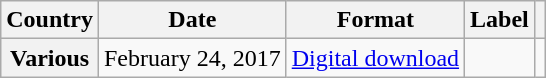<table class="wikitable plainrowheaders" border="1">
<tr>
<th scope="col">Country</th>
<th scope="col">Date</th>
<th scope="col">Format</th>
<th scope="col">Label</th>
<th scope="col"></th>
</tr>
<tr>
<th scope="row">Various</th>
<td>February 24, 2017</td>
<td><a href='#'>Digital download</a></td>
<td></td>
<td align="center"></td>
</tr>
</table>
